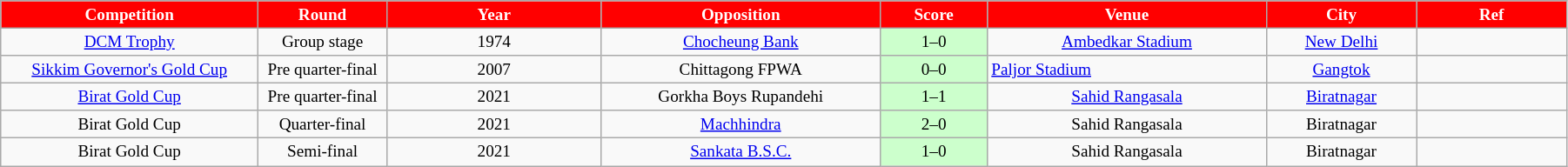<table class="wikitable" style="font-size:80%; width:95%; text-align:center">
<tr>
<th width="12%" style="background:Red; color:white; text-align:center;">Competition</th>
<th width="6%" style="background:Red; color:white; text-align:center;">Round</th>
<th width="10%" style="background:Red; color:white; text-align:center;">Year</th>
<th width="13%" style="background:Red; color:white; text-align:center;">Opposition</th>
<th width="5%" style="background:Red; color:white; text-align:center;">Score</th>
<th width="13%" style="background:Red; color:white; text-align:center;">Venue</th>
<th width="7%" style="background:Red; color:white; text-align:center;">City</th>
<th width="7%" style="background:Red; color:white; text-align:center;">Ref</th>
</tr>
<tr>
<td><a href='#'>DCM Trophy</a></td>
<td>Group stage</td>
<td>1974<br><td> <a href='#'>Chocheung Bank</a></td>
<td style="text-align:center; background:#CCFFCC;">1–0</td>
<td><a href='#'>Ambedkar Stadium</a></td>
<td><a href='#'>New Delhi</a></td>
<td></td>
</tr>
<tr>
<td><a href='#'>Sikkim Governor's Gold Cup</a></td>
<td>Pre quarter-final</td>
<td>2007<br><td> Chittagong FPWA</td>
<td style="text-align:center; background:#CCFFCC;">0–0 </td>
<td align=left><a href='#'>Paljor Stadium</a></td>
<td><a href='#'>Gangtok</a></td>
<td></td>
</tr>
<tr>
<td><a href='#'>Birat Gold Cup</a></td>
<td>Pre quarter-final</td>
<td>2021<br><td> Gorkha Boys Rupandehi</td>
<td style="text-align:center; background:#CCFFCC;">1–1<br></td>
<td><a href='#'>Sahid Rangasala</a></td>
<td><a href='#'>Biratnagar</a></td>
<td></td>
</tr>
<tr>
<td>Birat Gold Cup</td>
<td>Quarter-final</td>
<td>2021<br><td> <a href='#'>Machhindra</a></td>
<td style="text-align:center; background:#CCFFCC;">2–0</td>
<td>Sahid Rangasala</td>
<td>Biratnagar</td>
<td></td>
</tr>
<tr>
<td>Birat Gold Cup</td>
<td>Semi-final</td>
<td>2021<br><td> <a href='#'>Sankata B.S.C.</a></td>
<td style="text-align:center; background:#CCFFCC;">1–0</td>
<td>Sahid Rangasala</td>
<td>Biratnagar</td>
<td></td>
</tr>
</table>
